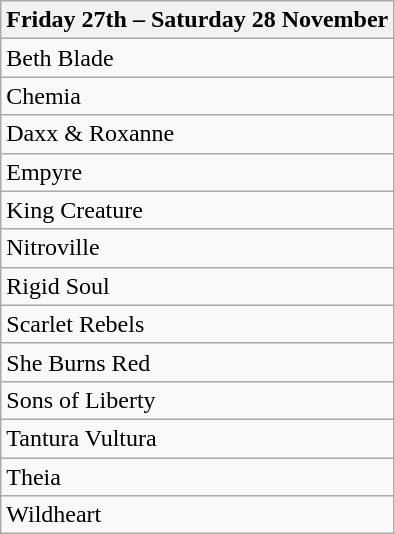<table class="wikitable">
<tr>
<th>Friday 27th – Saturday 28 November</th>
</tr>
<tr>
<td>Beth Blade</td>
</tr>
<tr>
<td>Chemia</td>
</tr>
<tr>
<td>Daxx & Roxanne</td>
</tr>
<tr>
<td>Empyre</td>
</tr>
<tr>
<td>King Creature</td>
</tr>
<tr>
<td>Nitroville</td>
</tr>
<tr>
<td>Rigid Soul</td>
</tr>
<tr>
<td>Scarlet Rebels</td>
</tr>
<tr>
<td>She Burns Red</td>
</tr>
<tr>
<td>Sons of Liberty</td>
</tr>
<tr>
<td>Tantura Vultura</td>
</tr>
<tr>
<td>Theia</td>
</tr>
<tr>
<td>Wildheart</td>
</tr>
</table>
